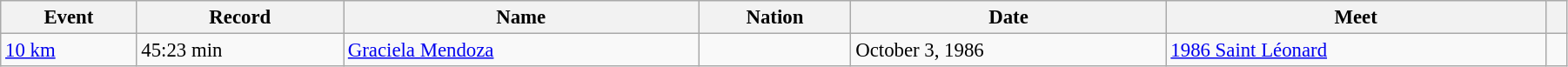<table class="wikitable" style="font-size:95%; width: 95%">
<tr>
<th>Event</th>
<th>Record</th>
<th>Name</th>
<th>Nation</th>
<th>Date</th>
<th>Meet</th>
<th></th>
</tr>
<tr>
<td><a href='#'>10 km</a></td>
<td>45:23 min</td>
<td><a href='#'>Graciela Mendoza</a></td>
<td></td>
<td>October 3, 1986</td>
<td><a href='#'>1986 Saint Léonard</a> </td>
<td></td>
</tr>
</table>
